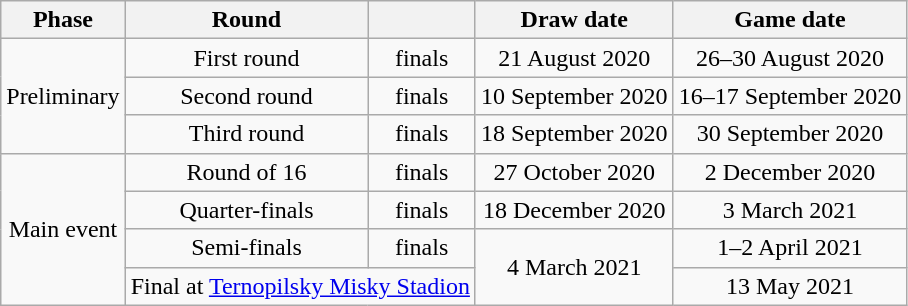<table class="wikitable" style="text-align:center">
<tr>
<th>Phase</th>
<th>Round</th>
<th></th>
<th>Draw date</th>
<th>Game date</th>
</tr>
<tr>
<td rowspan=3>Preliminary</td>
<td>First round</td>
<td> finals</td>
<td>21 August 2020</td>
<td>26–30 August 2020</td>
</tr>
<tr>
<td>Second round</td>
<td> finals</td>
<td>10 September 2020</td>
<td>16–17 September 2020</td>
</tr>
<tr>
<td>Third round</td>
<td> finals</td>
<td>18 September 2020</td>
<td>30 September 2020</td>
</tr>
<tr>
<td rowspan=4>Main event</td>
<td>Round of 16</td>
<td> finals</td>
<td>27 October 2020</td>
<td>2 December 2020</td>
</tr>
<tr>
<td>Quarter-finals</td>
<td> finals</td>
<td>18 December 2020</td>
<td>3 March 2021</td>
</tr>
<tr>
<td>Semi-finals</td>
<td> finals</td>
<td rowspan=2>4 March 2021</td>
<td>1–2 April 2021</td>
</tr>
<tr>
<td colspan="2">Final at <a href='#'>Ternopilsky Misky Stadion</a></td>
<td>13 May 2021</td>
</tr>
</table>
